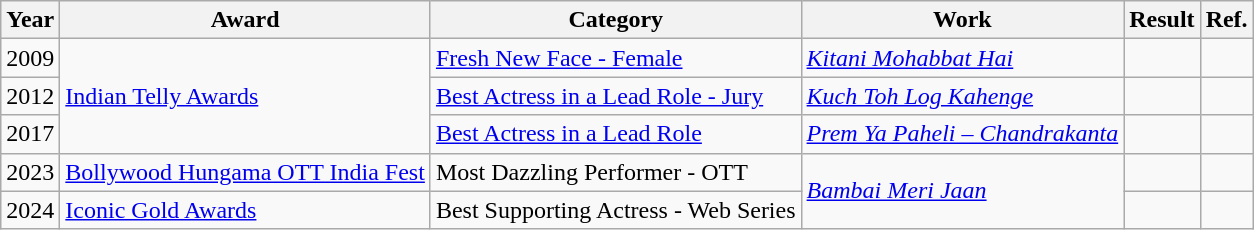<table class="wikitable">
<tr>
<th>Year</th>
<th>Award</th>
<th>Category</th>
<th>Work</th>
<th>Result</th>
<th>Ref.</th>
</tr>
<tr>
<td>2009</td>
<td rowspan="3"><a href='#'>Indian Telly Awards</a></td>
<td><a href='#'>Fresh New Face - Female</a></td>
<td><em><a href='#'>Kitani Mohabbat Hai</a></em></td>
<td></td>
<td></td>
</tr>
<tr>
<td>2012</td>
<td><a href='#'>Best Actress in a Lead Role - Jury</a></td>
<td><em><a href='#'>Kuch Toh Log Kahenge</a></em></td>
<td></td>
<td></td>
</tr>
<tr>
<td>2017</td>
<td><a href='#'>Best Actress in a Lead Role</a></td>
<td><em><a href='#'>Prem Ya Paheli – Chandrakanta</a></em></td>
<td></td>
<td></td>
</tr>
<tr>
<td>2023</td>
<td><a href='#'>Bollywood Hungama OTT India Fest</a></td>
<td>Most Dazzling Performer - OTT</td>
<td rowspan="2"><em><a href='#'>Bambai Meri Jaan</a></em></td>
<td></td>
<td></td>
</tr>
<tr>
<td>2024</td>
<td><a href='#'>Iconic Gold Awards</a></td>
<td>Best Supporting Actress - Web Series</td>
<td></td>
<td></td>
</tr>
</table>
